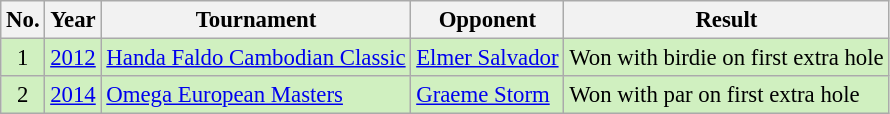<table class="wikitable" style="font-size:95%;">
<tr>
<th>No.</th>
<th>Year</th>
<th>Tournament</th>
<th>Opponent</th>
<th>Result</th>
</tr>
<tr style="background:#D0F0C0;">
<td align=center>1</td>
<td><a href='#'>2012</a></td>
<td><a href='#'>Handa Faldo Cambodian Classic</a></td>
<td> <a href='#'>Elmer Salvador</a></td>
<td>Won with birdie on first extra hole</td>
</tr>
<tr style="background:#D0F0C0;">
<td align=center>2</td>
<td><a href='#'>2014</a></td>
<td><a href='#'>Omega European Masters</a></td>
<td> <a href='#'>Graeme Storm</a></td>
<td>Won with par on first extra hole</td>
</tr>
</table>
